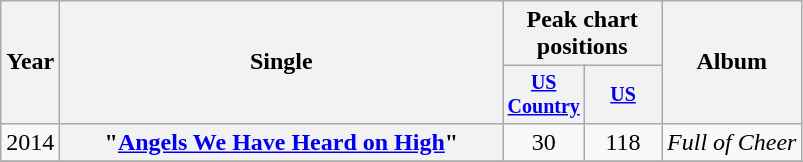<table class="wikitable plainrowheaders" style="text-align:center;">
<tr>
<th rowspan="2">Year</th>
<th rowspan="2" style="width:18em;">Single</th>
<th colspan="2">Peak chart<br>positions</th>
<th rowspan="2">Album</th>
</tr>
<tr style="font-size:smaller;">
<th width="45"><a href='#'>US Country</a></th>
<th width="45"><a href='#'>US</a></th>
</tr>
<tr>
<td>2014</td>
<th scope="row">"<a href='#'>Angels We Have Heard on High</a>"</th>
<td>30</td>
<td>118</td>
<td align="left"><em>Full of Cheer</em></td>
</tr>
<tr>
</tr>
</table>
